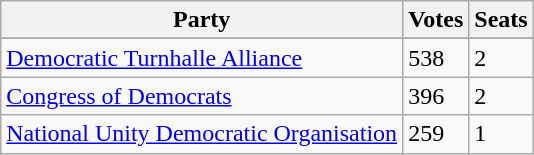<table class="wikitable">
<tr>
<th>Party</th>
<th>Votes</th>
<th>Seats</th>
</tr>
<tr>
</tr>
<tr>
<td><a href='#'>Democratic Turnhalle Alliance</a></td>
<td>538</td>
<td>2</td>
</tr>
<tr>
<td><a href='#'>Congress of Democrats</a></td>
<td>396</td>
<td>2</td>
</tr>
<tr>
<td><a href='#'>National Unity Democratic Organisation</a></td>
<td>259</td>
<td>1</td>
</tr>
</table>
